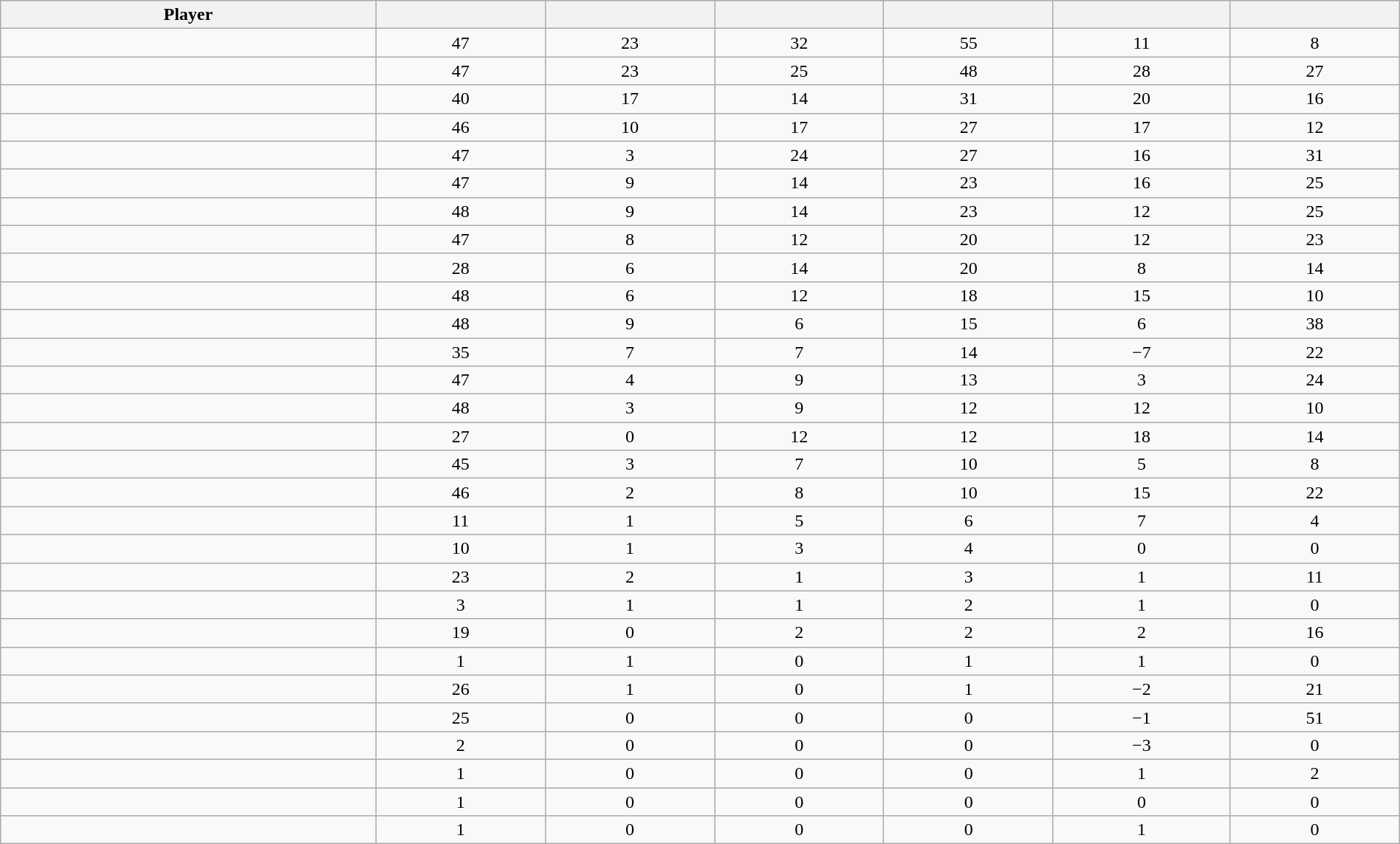<table class="wikitable sortable" style="width:100%;">
<tr align=center>
<th>Player</th>
<th></th>
<th></th>
<th></th>
<th></th>
<th data-sort-type="number"></th>
<th></th>
</tr>
<tr align=center>
<td></td>
<td>47</td>
<td>23</td>
<td>32</td>
<td>55</td>
<td>11</td>
<td>8</td>
</tr>
<tr align=center>
<td></td>
<td>47</td>
<td>23</td>
<td>25</td>
<td>48</td>
<td>28</td>
<td>27</td>
</tr>
<tr align=center>
<td></td>
<td>40</td>
<td>17</td>
<td>14</td>
<td>31</td>
<td>20</td>
<td>16</td>
</tr>
<tr align=center>
<td></td>
<td>46</td>
<td>10</td>
<td>17</td>
<td>27</td>
<td>17</td>
<td>12</td>
</tr>
<tr align=center>
<td></td>
<td>47</td>
<td>3</td>
<td>24</td>
<td>27</td>
<td>16</td>
<td>31</td>
</tr>
<tr align=center>
<td></td>
<td>47</td>
<td>9</td>
<td>14</td>
<td>23</td>
<td>16</td>
<td>25</td>
</tr>
<tr align=center>
<td></td>
<td>48</td>
<td>9</td>
<td>14</td>
<td>23</td>
<td>12</td>
<td>25</td>
</tr>
<tr align=center>
<td></td>
<td>47</td>
<td>8</td>
<td>12</td>
<td>20</td>
<td>12</td>
<td>23</td>
</tr>
<tr align=center>
<td></td>
<td>28</td>
<td>6</td>
<td>14</td>
<td>20</td>
<td>8</td>
<td>14</td>
</tr>
<tr align=center>
<td></td>
<td>48</td>
<td>6</td>
<td>12</td>
<td>18</td>
<td>15</td>
<td>10</td>
</tr>
<tr align=center>
<td></td>
<td>48</td>
<td>9</td>
<td>6</td>
<td>15</td>
<td>6</td>
<td>38</td>
</tr>
<tr align=center>
<td></td>
<td>35</td>
<td>7</td>
<td>7</td>
<td>14</td>
<td>−7</td>
<td>22</td>
</tr>
<tr align=center>
<td></td>
<td>47</td>
<td>4</td>
<td>9</td>
<td>13</td>
<td>3</td>
<td>24</td>
</tr>
<tr align=center>
<td></td>
<td>48</td>
<td>3</td>
<td>9</td>
<td>12</td>
<td>12</td>
<td>10</td>
</tr>
<tr align=center>
<td></td>
<td>27</td>
<td>0</td>
<td>12</td>
<td>12</td>
<td>18</td>
<td>14</td>
</tr>
<tr align=center>
<td></td>
<td>45</td>
<td>3</td>
<td>7</td>
<td>10</td>
<td>5</td>
<td>8</td>
</tr>
<tr align=center>
<td></td>
<td>46</td>
<td>2</td>
<td>8</td>
<td>10</td>
<td>15</td>
<td>22</td>
</tr>
<tr align=center>
<td></td>
<td>11</td>
<td>1</td>
<td>5</td>
<td>6</td>
<td>7</td>
<td>4</td>
</tr>
<tr align=center>
<td></td>
<td>10</td>
<td>1</td>
<td>3</td>
<td>4</td>
<td>0</td>
<td>0</td>
</tr>
<tr align=center>
<td></td>
<td>23</td>
<td>2</td>
<td>1</td>
<td>3</td>
<td>1</td>
<td>11</td>
</tr>
<tr align=center>
<td></td>
<td>3</td>
<td>1</td>
<td>1</td>
<td>2</td>
<td>1</td>
<td>0</td>
</tr>
<tr align=center>
<td></td>
<td>19</td>
<td>0</td>
<td>2</td>
<td>2</td>
<td>2</td>
<td>16</td>
</tr>
<tr align=center>
<td></td>
<td>1</td>
<td>1</td>
<td>0</td>
<td>1</td>
<td>1</td>
<td>0</td>
</tr>
<tr align=center>
<td></td>
<td>26</td>
<td>1</td>
<td>0</td>
<td>1</td>
<td>−2</td>
<td>21</td>
</tr>
<tr align=center>
<td></td>
<td>25</td>
<td>0</td>
<td>0</td>
<td>0</td>
<td>−1</td>
<td>51</td>
</tr>
<tr align=center>
<td></td>
<td>2</td>
<td>0</td>
<td>0</td>
<td>0</td>
<td>−3</td>
<td>0</td>
</tr>
<tr align=center>
<td></td>
<td>1</td>
<td>0</td>
<td>0</td>
<td>0</td>
<td>1</td>
<td>2</td>
</tr>
<tr align=center>
<td></td>
<td>1</td>
<td>0</td>
<td>0</td>
<td>0</td>
<td>0</td>
<td>0</td>
</tr>
<tr align=center>
<td></td>
<td>1</td>
<td>0</td>
<td>0</td>
<td>0</td>
<td>1</td>
<td>0</td>
</tr>
</table>
